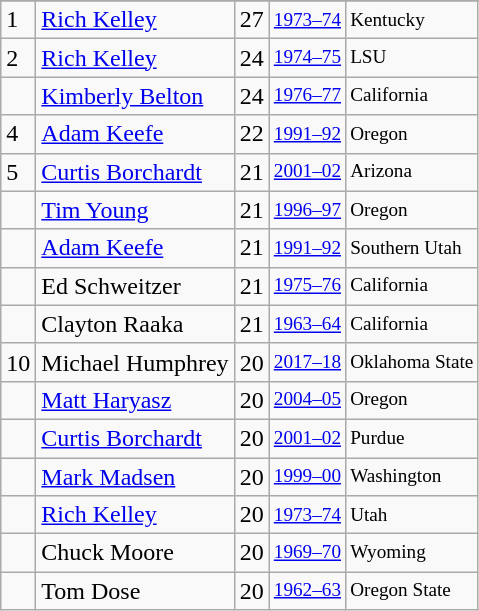<table class="wikitable">
<tr>
</tr>
<tr>
<td>1</td>
<td><a href='#'>Rich Kelley</a></td>
<td>27</td>
<td style="font-size:80%;"><a href='#'>1973–74</a></td>
<td style="font-size:80%;">Kentucky</td>
</tr>
<tr>
<td>2</td>
<td><a href='#'>Rich Kelley</a></td>
<td>24</td>
<td style="font-size:80%;"><a href='#'>1974–75</a></td>
<td style="font-size:80%;">LSU</td>
</tr>
<tr>
<td></td>
<td><a href='#'>Kimberly Belton</a></td>
<td>24</td>
<td style="font-size:80%;"><a href='#'>1976–77</a></td>
<td style="font-size:80%;">California</td>
</tr>
<tr>
<td>4</td>
<td><a href='#'>Adam Keefe</a></td>
<td>22</td>
<td style="font-size:80%;"><a href='#'>1991–92</a></td>
<td style="font-size:80%;">Oregon</td>
</tr>
<tr>
<td>5</td>
<td><a href='#'>Curtis Borchardt</a></td>
<td>21</td>
<td style="font-size:80%;"><a href='#'>2001–02</a></td>
<td style="font-size:80%;">Arizona</td>
</tr>
<tr>
<td></td>
<td><a href='#'>Tim Young</a></td>
<td>21</td>
<td style="font-size:80%;"><a href='#'>1996–97</a></td>
<td style="font-size:80%;">Oregon</td>
</tr>
<tr>
<td></td>
<td><a href='#'>Adam Keefe</a></td>
<td>21</td>
<td style="font-size:80%;"><a href='#'>1991–92</a></td>
<td style="font-size:80%;">Southern Utah</td>
</tr>
<tr>
<td></td>
<td>Ed Schweitzer</td>
<td>21</td>
<td style="font-size:80%;"><a href='#'>1975–76</a></td>
<td style="font-size:80%;">California</td>
</tr>
<tr>
<td></td>
<td>Clayton Raaka</td>
<td>21</td>
<td style="font-size:80%;"><a href='#'>1963–64</a></td>
<td style="font-size:80%;">California</td>
</tr>
<tr>
<td>10</td>
<td>Michael Humphrey</td>
<td>20</td>
<td style="font-size:80%;"><a href='#'>2017–18</a></td>
<td style="font-size:80%;">Oklahoma State</td>
</tr>
<tr>
<td></td>
<td><a href='#'>Matt Haryasz</a></td>
<td>20</td>
<td style="font-size:80%;"><a href='#'>2004–05</a></td>
<td style="font-size:80%;">Oregon</td>
</tr>
<tr>
<td></td>
<td><a href='#'>Curtis Borchardt</a></td>
<td>20</td>
<td style="font-size:80%;"><a href='#'>2001–02</a></td>
<td style="font-size:80%;">Purdue</td>
</tr>
<tr>
<td></td>
<td><a href='#'>Mark Madsen</a></td>
<td>20</td>
<td style="font-size:80%;"><a href='#'>1999–00</a></td>
<td style="font-size:80%;">Washington</td>
</tr>
<tr>
<td></td>
<td><a href='#'>Rich Kelley</a></td>
<td>20</td>
<td style="font-size:80%;"><a href='#'>1973–74</a></td>
<td style="font-size:80%;">Utah</td>
</tr>
<tr>
<td></td>
<td>Chuck Moore</td>
<td>20</td>
<td style="font-size:80%;"><a href='#'>1969–70</a></td>
<td style="font-size:80%;">Wyoming</td>
</tr>
<tr>
<td></td>
<td>Tom Dose</td>
<td>20</td>
<td style="font-size:80%;"><a href='#'>1962–63</a></td>
<td style="font-size:80%;">Oregon State</td>
</tr>
</table>
